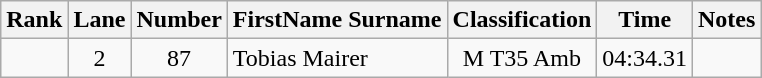<table class="wikitable sortable" style="text-align:center">
<tr>
<th>Rank</th>
<th>Lane</th>
<th>Number</th>
<th>FirstName Surname</th>
<th>Classification</th>
<th>Time</th>
<th>Notes</th>
</tr>
<tr>
<td></td>
<td>2</td>
<td>87</td>
<td style="text-align:left"> Tobias Mairer</td>
<td>M T35 Amb</td>
<td>04:34.31</td>
<td></td>
</tr>
</table>
